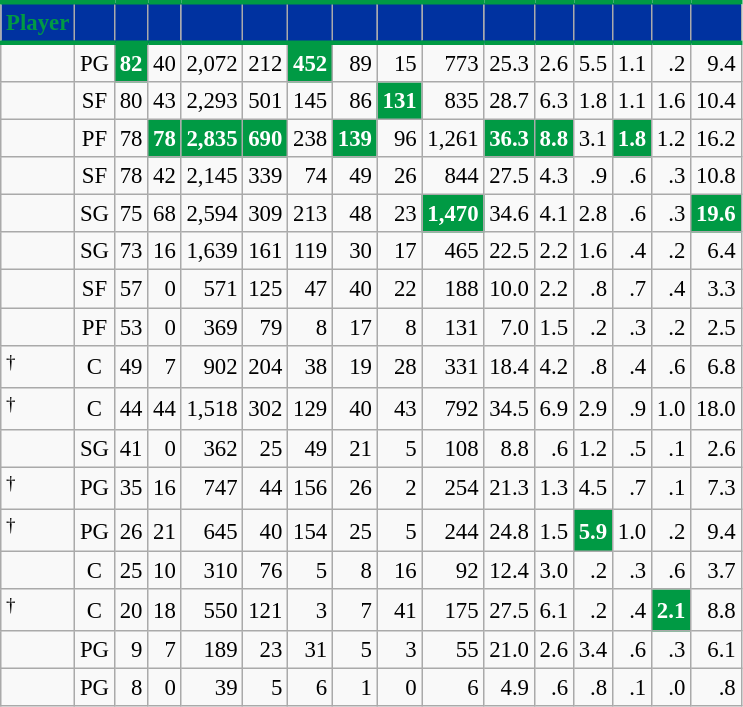<table class="wikitable sortable" style="font-size: 95%; text-align:right;">
<tr>
<th style="background:#0032A0; color:#009A44; border-top:#009A44 3px solid; border-bottom:#009A44 3px solid;">Player</th>
<th style="background:#0032A0; color:#009A44; border-top:#009A44 3px solid; border-bottom:#009A44 3px solid;"></th>
<th style="background:#0032A0; color:#009A44; border-top:#009A44 3px solid; border-bottom:#009A44 3px solid;"></th>
<th style="background:#0032A0; color:#009A44; border-top:#009A44 3px solid; border-bottom:#009A44 3px solid;"></th>
<th style="background:#0032A0; color:#009A44; border-top:#009A44 3px solid; border-bottom:#009A44 3px solid;"></th>
<th style="background:#0032A0; color:#009A44; border-top:#009A44 3px solid; border-bottom:#009A44 3px solid;"></th>
<th style="background:#0032A0; color:#009A44; border-top:#009A44 3px solid; border-bottom:#009A44 3px solid;"></th>
<th style="background:#0032A0; color:#009A44; border-top:#009A44 3px solid; border-bottom:#009A44 3px solid;"></th>
<th style="background:#0032A0; color:#009A44; border-top:#009A44 3px solid; border-bottom:#009A44 3px solid;"></th>
<th style="background:#0032A0; color:#009A44; border-top:#009A44 3px solid; border-bottom:#009A44 3px solid;"></th>
<th style="background:#0032A0; color:#009A44; border-top:#009A44 3px solid; border-bottom:#009A44 3px solid;"></th>
<th style="background:#0032A0; color:#009A44; border-top:#009A44 3px solid; border-bottom:#009A44 3px solid;"></th>
<th style="background:#0032A0; color:#009A44; border-top:#009A44 3px solid; border-bottom:#009A44 3px solid;"></th>
<th style="background:#0032A0; color:#009A44; border-top:#009A44 3px solid; border-bottom:#009A44 3px solid;"></th>
<th style="background:#0032A0; color:#009A44; border-top:#009A44 3px solid; border-bottom:#009A44 3px solid;"></th>
<th style="background:#0032A0; color:#009A44; border-top:#009A44 3px solid; border-bottom:#009A44 3px solid;"></th>
</tr>
<tr>
<td style="text-align:left;"></td>
<td style="text-align:center;">PG</td>
<td style="background:#009A44; color:#FFFFFF;"><strong>82</strong></td>
<td>40</td>
<td>2,072</td>
<td>212</td>
<td style="background:#009A44; color:#FFFFFF;"><strong>452</strong></td>
<td>89</td>
<td>15</td>
<td>773</td>
<td>25.3</td>
<td>2.6</td>
<td>5.5</td>
<td>1.1</td>
<td>.2</td>
<td>9.4</td>
</tr>
<tr>
<td style="text-align:left;"></td>
<td style="text-align:center;">SF</td>
<td>80</td>
<td>43</td>
<td>2,293</td>
<td>501</td>
<td>145</td>
<td>86</td>
<td style="background:#009A44; color:#FFFFFF;"><strong>131</strong></td>
<td>835</td>
<td>28.7</td>
<td>6.3</td>
<td>1.8</td>
<td>1.1</td>
<td>1.6</td>
<td>10.4</td>
</tr>
<tr>
<td style="text-align:left;"></td>
<td style="text-align:center;">PF</td>
<td>78</td>
<td style="background:#009A44; color:#FFFFFF;"><strong>78</strong></td>
<td style="background:#009A44; color:#FFFFFF;"><strong>2,835</strong></td>
<td style="background:#009A44; color:#FFFFFF;"><strong>690</strong></td>
<td>238</td>
<td style="background:#009A44; color:#FFFFFF;"><strong>139</strong></td>
<td>96</td>
<td>1,261</td>
<td style="background:#009A44; color:#FFFFFF;"><strong>36.3</strong></td>
<td style="background:#009A44; color:#FFFFFF;"><strong>8.8</strong></td>
<td>3.1</td>
<td style="background:#009A44; color:#FFFFFF;"><strong>1.8</strong></td>
<td>1.2</td>
<td>16.2</td>
</tr>
<tr>
<td style="text-align:left;"></td>
<td style="text-align:center;">SF</td>
<td>78</td>
<td>42</td>
<td>2,145</td>
<td>339</td>
<td>74</td>
<td>49</td>
<td>26</td>
<td>844</td>
<td>27.5</td>
<td>4.3</td>
<td>.9</td>
<td>.6</td>
<td>.3</td>
<td>10.8</td>
</tr>
<tr>
<td style="text-align:left;"></td>
<td style="text-align:center;">SG</td>
<td>75</td>
<td>68</td>
<td>2,594</td>
<td>309</td>
<td>213</td>
<td>48</td>
<td>23</td>
<td style="background:#009A44; color:#FFFFFF;"><strong>1,470</strong></td>
<td>34.6</td>
<td>4.1</td>
<td>2.8</td>
<td>.6</td>
<td>.3</td>
<td style="background:#009A44; color:#FFFFFF;"><strong>19.6</strong></td>
</tr>
<tr>
<td style="text-align:left;"></td>
<td style="text-align:center;">SG</td>
<td>73</td>
<td>16</td>
<td>1,639</td>
<td>161</td>
<td>119</td>
<td>30</td>
<td>17</td>
<td>465</td>
<td>22.5</td>
<td>2.2</td>
<td>1.6</td>
<td>.4</td>
<td>.2</td>
<td>6.4</td>
</tr>
<tr>
<td style="text-align:left;"></td>
<td style="text-align:center;">SF</td>
<td>57</td>
<td>0</td>
<td>571</td>
<td>125</td>
<td>47</td>
<td>40</td>
<td>22</td>
<td>188</td>
<td>10.0</td>
<td>2.2</td>
<td>.8</td>
<td>.7</td>
<td>.4</td>
<td>3.3</td>
</tr>
<tr>
<td style="text-align:left;"></td>
<td style="text-align:center;">PF</td>
<td>53</td>
<td>0</td>
<td>369</td>
<td>79</td>
<td>8</td>
<td>17</td>
<td>8</td>
<td>131</td>
<td>7.0</td>
<td>1.5</td>
<td>.2</td>
<td>.3</td>
<td>.2</td>
<td>2.5</td>
</tr>
<tr>
<td style="text-align:left;"><sup>†</sup></td>
<td style="text-align:center;">C</td>
<td>49</td>
<td>7</td>
<td>902</td>
<td>204</td>
<td>38</td>
<td>19</td>
<td>28</td>
<td>331</td>
<td>18.4</td>
<td>4.2</td>
<td>.8</td>
<td>.4</td>
<td>.6</td>
<td>6.8</td>
</tr>
<tr>
<td style="text-align:left;"><sup>†</sup></td>
<td style="text-align:center;">C</td>
<td>44</td>
<td>44</td>
<td>1,518</td>
<td>302</td>
<td>129</td>
<td>40</td>
<td>43</td>
<td>792</td>
<td>34.5</td>
<td>6.9</td>
<td>2.9</td>
<td>.9</td>
<td>1.0</td>
<td>18.0</td>
</tr>
<tr>
<td style="text-align:left;"></td>
<td style="text-align:center;">SG</td>
<td>41</td>
<td>0</td>
<td>362</td>
<td>25</td>
<td>49</td>
<td>21</td>
<td>5</td>
<td>108</td>
<td>8.8</td>
<td>.6</td>
<td>1.2</td>
<td>.5</td>
<td>.1</td>
<td>2.6</td>
</tr>
<tr>
<td style="text-align:left;"><sup>†</sup></td>
<td style="text-align:center;">PG</td>
<td>35</td>
<td>16</td>
<td>747</td>
<td>44</td>
<td>156</td>
<td>26</td>
<td>2</td>
<td>254</td>
<td>21.3</td>
<td>1.3</td>
<td>4.5</td>
<td>.7</td>
<td>.1</td>
<td>7.3</td>
</tr>
<tr>
<td style="text-align:left;"><sup>†</sup></td>
<td style="text-align:center;">PG</td>
<td>26</td>
<td>21</td>
<td>645</td>
<td>40</td>
<td>154</td>
<td>25</td>
<td>5</td>
<td>244</td>
<td>24.8</td>
<td>1.5</td>
<td style="background:#009A44; color:#FFFFFF;"><strong>5.9</strong></td>
<td>1.0</td>
<td>.2</td>
<td>9.4</td>
</tr>
<tr>
<td style="text-align:left;"></td>
<td style="text-align:center;">C</td>
<td>25</td>
<td>10</td>
<td>310</td>
<td>76</td>
<td>5</td>
<td>8</td>
<td>16</td>
<td>92</td>
<td>12.4</td>
<td>3.0</td>
<td>.2</td>
<td>.3</td>
<td>.6</td>
<td>3.7</td>
</tr>
<tr>
<td style="text-align:left;"><sup>†</sup></td>
<td style="text-align:center;">C</td>
<td>20</td>
<td>18</td>
<td>550</td>
<td>121</td>
<td>3</td>
<td>7</td>
<td>41</td>
<td>175</td>
<td>27.5</td>
<td>6.1</td>
<td>.2</td>
<td>.4</td>
<td style="background:#009A44; color:#FFFFFF;"><strong>2.1</strong></td>
<td>8.8</td>
</tr>
<tr>
<td style="text-align:left;"></td>
<td style="text-align:center;">PG</td>
<td>9</td>
<td>7</td>
<td>189</td>
<td>23</td>
<td>31</td>
<td>5</td>
<td>3</td>
<td>55</td>
<td>21.0</td>
<td>2.6</td>
<td>3.4</td>
<td>.6</td>
<td>.3</td>
<td>6.1</td>
</tr>
<tr>
<td style="text-align:left;"></td>
<td style="text-align:center;">PG</td>
<td>8</td>
<td>0</td>
<td>39</td>
<td>5</td>
<td>6</td>
<td>1</td>
<td>0</td>
<td>6</td>
<td>4.9</td>
<td>.6</td>
<td>.8</td>
<td>.1</td>
<td>.0</td>
<td>.8</td>
</tr>
</table>
